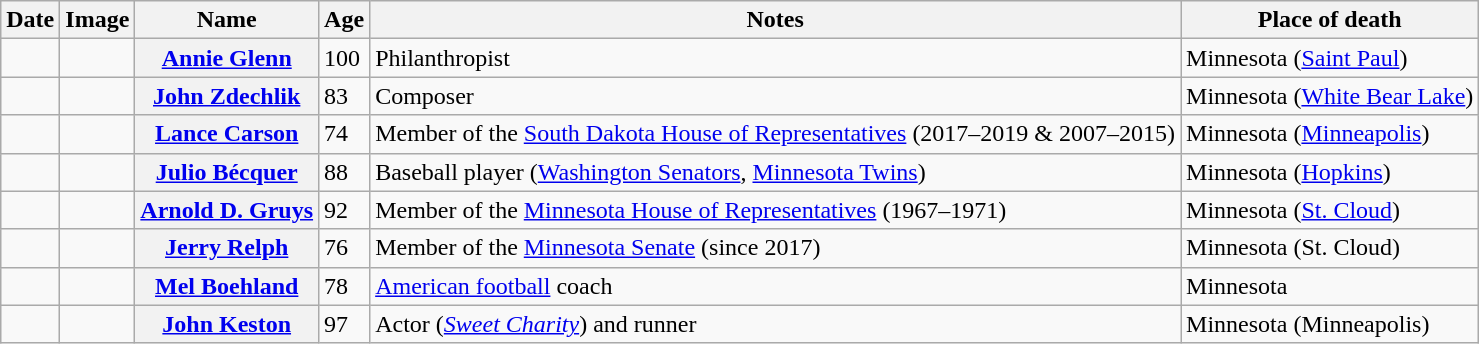<table class="wikitable sortable plainrowheaders">
<tr valign=bottom>
<th scope="col">Date</th>
<th scope="col">Image</th>
<th scope="col">Name</th>
<th scope="col">Age</th>
<th scope="col">Notes</th>
<th scope="col">Place of death</th>
</tr>
<tr>
<td></td>
<td></td>
<th scope="row"><a href='#'>Annie Glenn</a></th>
<td>100</td>
<td>Philanthropist</td>
<td>Minnesota (<a href='#'>Saint Paul</a>)</td>
</tr>
<tr>
<td></td>
<td></td>
<th scope="row"><a href='#'>John Zdechlik</a></th>
<td>83</td>
<td>Composer</td>
<td>Minnesota (<a href='#'>White Bear Lake</a>)</td>
</tr>
<tr>
<td></td>
<td></td>
<th scope="row"><a href='#'>Lance Carson</a></th>
<td>74</td>
<td>Member of the <a href='#'>South Dakota House of Representatives</a> (2017–2019 & 2007–2015)</td>
<td>Minnesota (<a href='#'>Minneapolis</a>)</td>
</tr>
<tr>
<td></td>
<td></td>
<th scope="row"><a href='#'>Julio Bécquer</a></th>
<td>88</td>
<td>Baseball player (<a href='#'>Washington Senators</a>, <a href='#'>Minnesota Twins</a>)</td>
<td>Minnesota (<a href='#'>Hopkins</a>)</td>
</tr>
<tr>
<td></td>
<td></td>
<th scope="row"><a href='#'>Arnold D. Gruys</a></th>
<td>92</td>
<td>Member of the <a href='#'>Minnesota House of Representatives</a> (1967–1971)</td>
<td>Minnesota (<a href='#'>St. Cloud</a>)</td>
</tr>
<tr>
<td></td>
<td></td>
<th scope="row"><a href='#'>Jerry Relph</a></th>
<td>76</td>
<td>Member of the <a href='#'>Minnesota Senate</a> (since 2017)</td>
<td>Minnesota (St. Cloud)</td>
</tr>
<tr>
<td></td>
<td></td>
<th scope="row"><a href='#'>Mel Boehland</a></th>
<td>78</td>
<td><a href='#'>American football</a> coach</td>
<td>Minnesota</td>
</tr>
<tr>
<td></td>
<td></td>
<th scope="row"><a href='#'>John Keston</a></th>
<td>97</td>
<td>Actor (<em><a href='#'>Sweet Charity</a></em>) and runner</td>
<td>Minnesota (Minneapolis)</td>
</tr>
</table>
